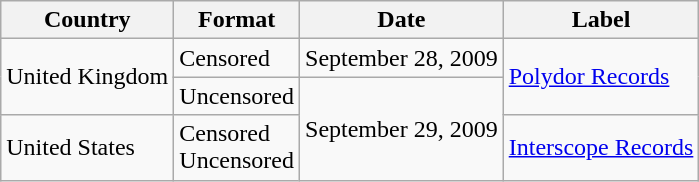<table class="wikitable">
<tr>
<th>Country</th>
<th>Format</th>
<th>Date</th>
<th>Label</th>
</tr>
<tr>
<td rowspan="2">United Kingdom</td>
<td>Censored</td>
<td>September 28, 2009</td>
<td rowspan="2"><a href='#'>Polydor Records</a></td>
</tr>
<tr>
<td>Uncensored</td>
<td rowspan="2">September 29, 2009</td>
</tr>
<tr>
<td>United States</td>
<td>Censored<br>Uncensored</td>
<td><a href='#'>Interscope Records</a></td>
</tr>
</table>
